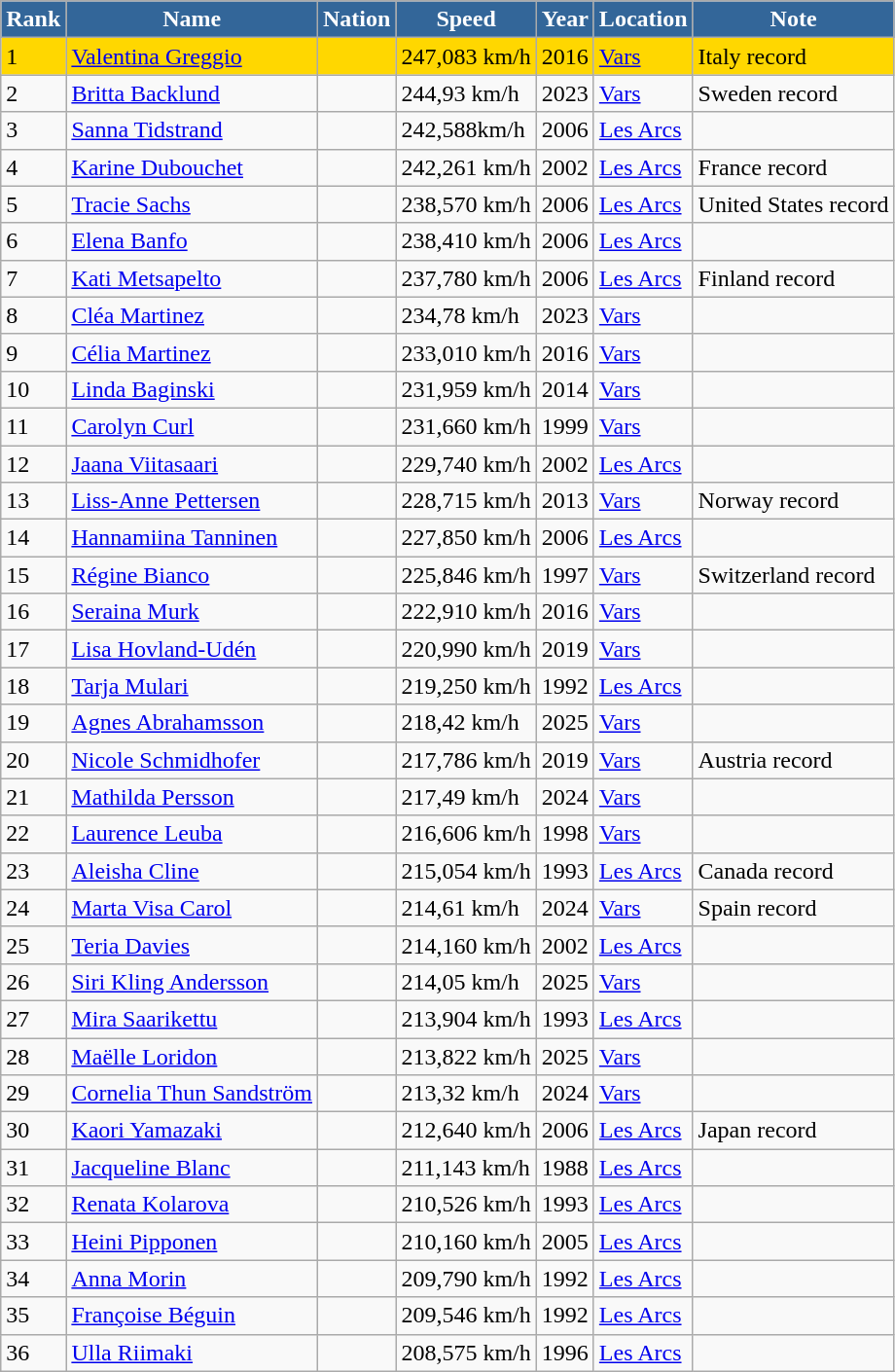<table class="wikitable" style="font-size:100%">
<tr align="center" style="background-color:#369">
<td style="color:white;"><strong>Rank</strong></td>
<td style="color:white;"><strong>Name</strong></td>
<td style="color:white;"><strong>Nation</strong></td>
<td style="color:white;"><strong>Speed</strong></td>
<td style="color:white;"><strong>Year</strong></td>
<td style="color:white;"><strong>Location</strong></td>
<td style="color:white;"><strong>Note</strong></td>
</tr>
<tr>
<td bgcolor="gold">1</td>
<td bgcolor="gold"><a href='#'>Valentina Greggio</a></td>
<td bgcolor="gold"></td>
<td bgcolor="gold">247,083 km/h</td>
<td bgcolor="gold">2016</td>
<td bgcolor="gold"> <a href='#'>Vars</a></td>
<td bgcolor="gold">Italy record</td>
</tr>
<tr>
<td>2</td>
<td><a href='#'>Britta Backlund</a></td>
<td></td>
<td>244,93 km/h</td>
<td>2023</td>
<td> <a href='#'>Vars</a></td>
<td>Sweden record</td>
</tr>
<tr>
<td>3</td>
<td><a href='#'>Sanna Tidstrand</a></td>
<td></td>
<td>242,588km/h</td>
<td>2006</td>
<td> <a href='#'>Les Arcs</a></td>
<td></td>
</tr>
<tr>
<td>4</td>
<td><a href='#'>Karine Dubouchet</a></td>
<td></td>
<td>242,261 km/h</td>
<td>2002</td>
<td> <a href='#'>Les Arcs</a></td>
<td>France record</td>
</tr>
<tr>
<td>5</td>
<td><a href='#'>Tracie Sachs</a></td>
<td></td>
<td>238,570 km/h</td>
<td>2006</td>
<td> <a href='#'>Les Arcs</a></td>
<td>United States record</td>
</tr>
<tr>
<td>6</td>
<td><a href='#'>Elena Banfo</a></td>
<td></td>
<td>238,410 km/h</td>
<td>2006</td>
<td> <a href='#'>Les Arcs</a></td>
<td></td>
</tr>
<tr>
<td>7</td>
<td><a href='#'>Kati Metsapelto</a></td>
<td></td>
<td>237,780 km/h</td>
<td>2006</td>
<td> <a href='#'>Les Arcs</a></td>
<td>Finland record</td>
</tr>
<tr>
<td>8</td>
<td><a href='#'>Cléa Martinez</a></td>
<td></td>
<td>234,78 km/h</td>
<td>2023</td>
<td> <a href='#'>Vars</a></td>
<td></td>
</tr>
<tr>
<td>9</td>
<td><a href='#'>Célia Martinez</a></td>
<td></td>
<td>233,010 km/h</td>
<td>2016</td>
<td> <a href='#'>Vars</a></td>
<td></td>
</tr>
<tr>
<td>10</td>
<td><a href='#'>Linda Baginski</a></td>
<td></td>
<td>231,959 km/h</td>
<td>2014</td>
<td> <a href='#'>Vars</a></td>
<td></td>
</tr>
<tr>
<td>11</td>
<td><a href='#'>Carolyn Curl</a></td>
<td></td>
<td>231,660 km/h</td>
<td>1999</td>
<td> <a href='#'>Vars</a></td>
<td></td>
</tr>
<tr>
<td>12</td>
<td><a href='#'>Jaana Viitasaari</a></td>
<td></td>
<td>229,740 km/h</td>
<td>2002</td>
<td> <a href='#'>Les Arcs</a></td>
<td></td>
</tr>
<tr>
<td>13</td>
<td><a href='#'>Liss-Anne Pettersen</a></td>
<td></td>
<td>228,715 km/h</td>
<td>2013</td>
<td> <a href='#'>Vars</a></td>
<td>Norway record</td>
</tr>
<tr>
<td>14</td>
<td><a href='#'>Hannamiina Tanninen</a></td>
<td></td>
<td>227,850 km/h</td>
<td>2006</td>
<td> <a href='#'>Les Arcs</a></td>
<td></td>
</tr>
<tr>
<td>15</td>
<td><a href='#'>Régine Bianco</a></td>
<td></td>
<td>225,846 km/h</td>
<td>1997</td>
<td> <a href='#'>Vars</a></td>
<td>Switzerland record</td>
</tr>
<tr>
<td>16</td>
<td><a href='#'>Seraina Murk</a></td>
<td></td>
<td>222,910 km/h</td>
<td>2016</td>
<td> <a href='#'>Vars</a></td>
<td></td>
</tr>
<tr>
<td>17</td>
<td><a href='#'>Lisa Hovland-Udén</a></td>
<td></td>
<td>220,990 km/h</td>
<td>2019</td>
<td> <a href='#'>Vars</a></td>
<td></td>
</tr>
<tr>
<td>18</td>
<td><a href='#'>Tarja Mulari</a></td>
<td></td>
<td>219,250 km/h</td>
<td>1992</td>
<td> <a href='#'>Les Arcs</a></td>
<td></td>
</tr>
<tr>
<td>19</td>
<td><a href='#'>Agnes Abrahamsson</a></td>
<td></td>
<td>218,42 km/h</td>
<td>2025</td>
<td> <a href='#'>Vars</a></td>
<td></td>
</tr>
<tr>
<td>20</td>
<td><a href='#'>Nicole Schmidhofer</a></td>
<td></td>
<td>217,786 km/h</td>
<td>2019</td>
<td> <a href='#'>Vars</a></td>
<td>Austria record</td>
</tr>
<tr>
<td>21</td>
<td><a href='#'>Mathilda Persson</a></td>
<td></td>
<td>217,49 km/h</td>
<td>2024</td>
<td> <a href='#'>Vars</a></td>
<td></td>
</tr>
<tr>
<td>22</td>
<td><a href='#'>Laurence Leuba</a></td>
<td></td>
<td>216,606 km/h</td>
<td>1998</td>
<td> <a href='#'>Vars</a></td>
<td></td>
</tr>
<tr>
<td>23</td>
<td><a href='#'>Aleisha Cline</a></td>
<td></td>
<td>215,054 km/h</td>
<td>1993</td>
<td> <a href='#'>Les Arcs</a></td>
<td>Canada record</td>
</tr>
<tr>
<td>24</td>
<td><a href='#'>Marta Visa Carol</a></td>
<td></td>
<td>214,61 km/h</td>
<td>2024</td>
<td> <a href='#'>Vars</a></td>
<td>Spain record</td>
</tr>
<tr>
<td>25</td>
<td><a href='#'>Teria Davies</a></td>
<td></td>
<td>214,160 km/h</td>
<td>2002</td>
<td> <a href='#'>Les Arcs</a></td>
<td></td>
</tr>
<tr>
<td>26</td>
<td><a href='#'>Siri Kling Andersson</a></td>
<td></td>
<td>214,05 km/h</td>
<td>2025</td>
<td> <a href='#'>Vars</a></td>
<td></td>
</tr>
<tr>
<td>27</td>
<td><a href='#'>Mira Saarikettu</a></td>
<td></td>
<td>213,904 km/h</td>
<td>1993</td>
<td> <a href='#'>Les Arcs</a></td>
<td></td>
</tr>
<tr>
<td>28</td>
<td><a href='#'>Maëlle Loridon</a></td>
<td></td>
<td>213,822 km/h</td>
<td>2025</td>
<td> <a href='#'>Vars</a></td>
<td></td>
</tr>
<tr>
<td>29</td>
<td><a href='#'>Cornelia Thun Sandström</a></td>
<td></td>
<td>213,32 km/h</td>
<td>2024</td>
<td> <a href='#'>Vars</a></td>
<td></td>
</tr>
<tr>
<td>30</td>
<td><a href='#'>Kaori Yamazaki</a></td>
<td></td>
<td>212,640 km/h</td>
<td>2006</td>
<td> <a href='#'>Les Arcs</a></td>
<td>Japan record</td>
</tr>
<tr>
<td>31</td>
<td><a href='#'>Jacqueline Blanc</a></td>
<td></td>
<td>211,143 km/h</td>
<td>1988</td>
<td> <a href='#'>Les Arcs</a></td>
<td></td>
</tr>
<tr>
<td>32</td>
<td><a href='#'>Renata Kolarova</a></td>
<td></td>
<td>210,526 km/h</td>
<td>1993</td>
<td> <a href='#'>Les Arcs</a></td>
<td></td>
</tr>
<tr>
<td>33</td>
<td><a href='#'>Heini Pipponen</a></td>
<td></td>
<td>210,160 km/h</td>
<td>2005</td>
<td> <a href='#'>Les Arcs</a></td>
<td></td>
</tr>
<tr>
<td>34</td>
<td><a href='#'>Anna Morin</a></td>
<td></td>
<td>209,790 km/h</td>
<td>1992</td>
<td> <a href='#'>Les Arcs</a></td>
<td></td>
</tr>
<tr>
<td>35</td>
<td><a href='#'>Françoise Béguin</a></td>
<td></td>
<td>209,546 km/h</td>
<td>1992</td>
<td> <a href='#'>Les Arcs</a></td>
<td></td>
</tr>
<tr>
<td>36</td>
<td><a href='#'>Ulla Riimaki</a></td>
<td></td>
<td>208,575 km/h</td>
<td>1996</td>
<td> <a href='#'>Les Arcs</a></td>
<td></td>
</tr>
</table>
